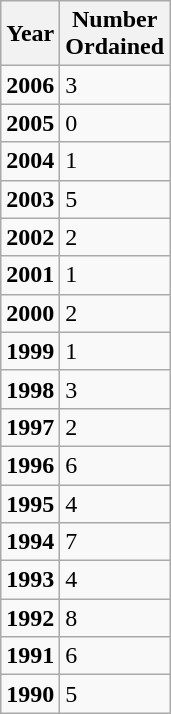<table class="wikitable">
<tr>
<th>Year</th>
<th>Number<br>Ordained</th>
</tr>
<tr>
<td><strong>2006</strong></td>
<td>3</td>
</tr>
<tr>
<td><strong>2005</strong></td>
<td>0</td>
</tr>
<tr>
<td><strong>2004</strong></td>
<td>1</td>
</tr>
<tr>
<td><strong>2003</strong></td>
<td>5</td>
</tr>
<tr>
<td><strong>2002</strong></td>
<td>2</td>
</tr>
<tr>
<td><strong>2001</strong></td>
<td>1</td>
</tr>
<tr>
<td><strong>2000</strong></td>
<td>2</td>
</tr>
<tr>
<td><strong>1999</strong></td>
<td>1</td>
</tr>
<tr>
<td><strong>1998</strong></td>
<td>3</td>
</tr>
<tr>
<td><strong>1997</strong></td>
<td>2</td>
</tr>
<tr>
<td><strong>1996</strong></td>
<td>6</td>
</tr>
<tr>
<td><strong>1995</strong></td>
<td>4</td>
</tr>
<tr>
<td><strong>1994</strong></td>
<td>7</td>
</tr>
<tr>
<td><strong>1993</strong></td>
<td>4</td>
</tr>
<tr>
<td><strong>1992</strong></td>
<td>8</td>
</tr>
<tr>
<td><strong>1991</strong></td>
<td>6</td>
</tr>
<tr>
<td><strong>1990</strong></td>
<td>5</td>
</tr>
</table>
